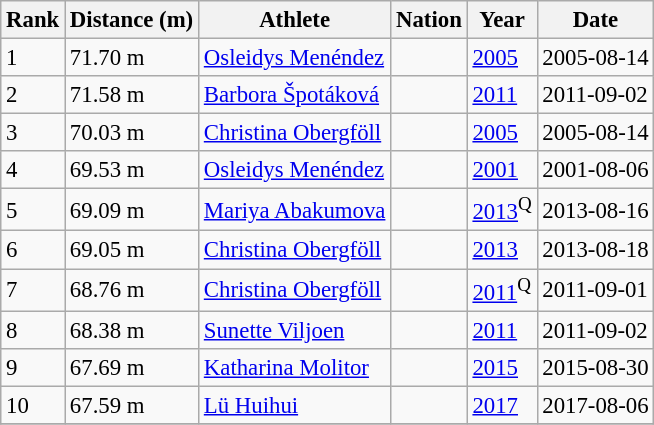<table class=wikitable style="font-size:95%">
<tr>
<th>Rank</th>
<th>Distance (m)</th>
<th>Athlete</th>
<th>Nation</th>
<th>Year</th>
<th>Date</th>
</tr>
<tr>
<td>1</td>
<td>71.70 m</td>
<td><a href='#'>Osleidys Menéndez</a></td>
<td></td>
<td><a href='#'>2005</a></td>
<td>2005-08-14</td>
</tr>
<tr>
<td>2</td>
<td>71.58 m</td>
<td><a href='#'>Barbora Špotáková</a></td>
<td></td>
<td><a href='#'>2011</a></td>
<td>2011-09-02</td>
</tr>
<tr>
<td>3</td>
<td>70.03 m</td>
<td><a href='#'>Christina Obergföll</a></td>
<td></td>
<td><a href='#'>2005</a></td>
<td>2005-08-14</td>
</tr>
<tr>
<td>4</td>
<td>69.53 m</td>
<td><a href='#'>Osleidys Menéndez</a></td>
<td></td>
<td><a href='#'>2001</a></td>
<td>2001-08-06</td>
</tr>
<tr>
<td>5</td>
<td>69.09 m</td>
<td><a href='#'>Mariya Abakumova</a></td>
<td></td>
<td><a href='#'>2013</a><sup>Q</sup></td>
<td>2013-08-16</td>
</tr>
<tr>
<td>6</td>
<td>69.05 m</td>
<td><a href='#'>Christina Obergföll</a></td>
<td></td>
<td><a href='#'>2013</a></td>
<td>2013-08-18</td>
</tr>
<tr>
<td>7</td>
<td>68.76 m</td>
<td><a href='#'>Christina Obergföll</a></td>
<td></td>
<td><a href='#'>2011</a><sup>Q</sup></td>
<td>2011-09-01</td>
</tr>
<tr>
<td>8</td>
<td>68.38 m</td>
<td><a href='#'>Sunette Viljoen</a></td>
<td></td>
<td><a href='#'>2011</a></td>
<td>2011-09-02</td>
</tr>
<tr>
<td>9</td>
<td>67.69 m</td>
<td><a href='#'>Katharina Molitor</a></td>
<td></td>
<td><a href='#'>2015</a></td>
<td>2015-08-30</td>
</tr>
<tr>
<td>10</td>
<td>67.59 m</td>
<td><a href='#'>Lü Huihui</a></td>
<td></td>
<td><a href='#'>2017</a></td>
<td>2017-08-06</td>
</tr>
<tr>
</tr>
</table>
